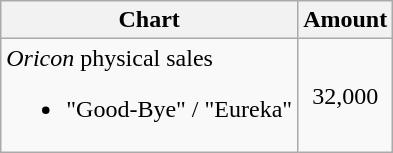<table class="wikitable">
<tr>
<th>Chart</th>
<th>Amount</th>
</tr>
<tr>
<td><em>Oricon</em> physical sales<br><ul><li>"Good-Bye" / "Eureka"</li></ul></td>
<td align="center">32,000</td>
</tr>
</table>
